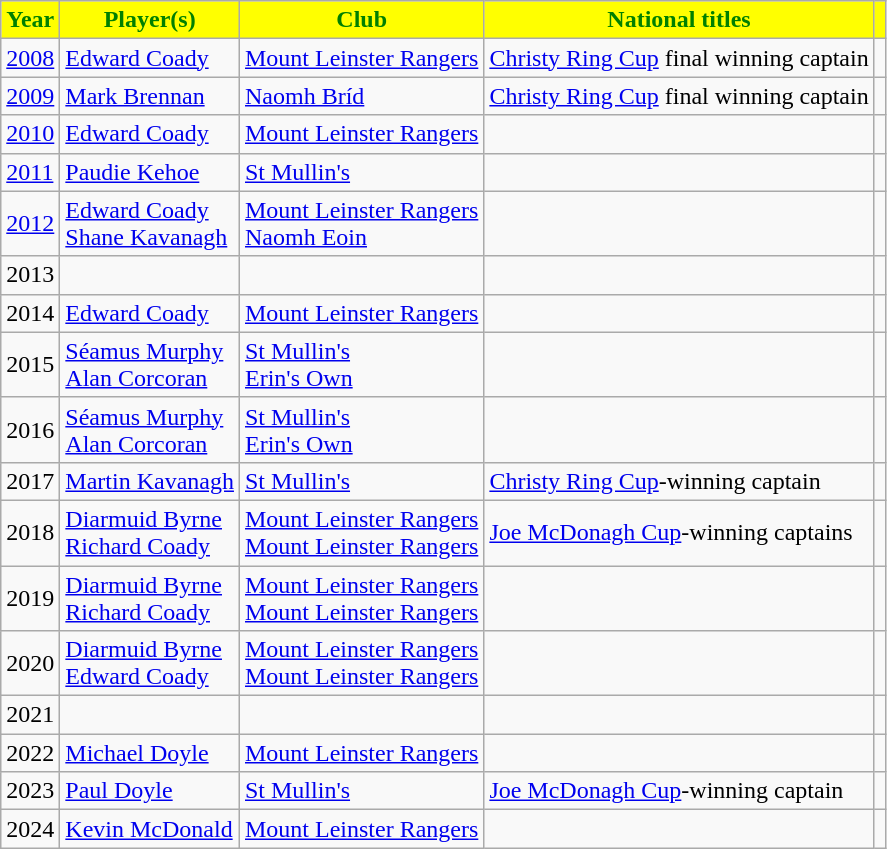<table class="wikitable">
<tr style="text-align:center;background:yellow;color:green;">
<td><strong>Year</strong></td>
<td><strong>Player(s)</strong></td>
<td><strong>Club</strong></td>
<td><strong>National titles</strong></td>
<td></td>
</tr>
<tr>
<td><a href='#'>2008</a></td>
<td style="text-align:left;"><a href='#'>Edward Coady</a></td>
<td style="text-align:left;"><a href='#'>Mount Leinster Rangers</a></td>
<td><a href='#'>Christy Ring Cup</a> final winning captain</td>
<td></td>
</tr>
<tr>
<td><a href='#'>2009</a></td>
<td style="text-align:left;"><a href='#'>Mark Brennan</a></td>
<td style="text-align:left;"><a href='#'>Naomh Bríd</a></td>
<td><a href='#'>Christy Ring Cup</a> final winning captain</td>
<td></td>
</tr>
<tr>
<td><a href='#'>2010</a></td>
<td style="text-align:left;"><a href='#'>Edward Coady</a></td>
<td style="text-align:left;"><a href='#'>Mount Leinster Rangers</a></td>
<td></td>
<td></td>
</tr>
<tr>
<td><a href='#'>2011</a></td>
<td style="text-align:left;"><a href='#'>Paudie Kehoe</a></td>
<td style="text-align:left;"><a href='#'>St Mullin's</a></td>
<td></td>
<td></td>
</tr>
<tr>
<td><a href='#'>2012</a></td>
<td style="text-align:left;"><a href='#'>Edward Coady</a><br><a href='#'>Shane Kavanagh</a></td>
<td style="text-align:left;"><a href='#'>Mount Leinster Rangers</a><br><a href='#'>Naomh Eoin</a></td>
<td></td>
<td></td>
</tr>
<tr>
<td>2013</td>
<td style="text-align:left;"></td>
<td style="text-align:left;"></td>
<td></td>
<td></td>
</tr>
<tr>
<td>2014</td>
<td style="text-align:left;"><a href='#'>Edward Coady</a></td>
<td style="text-align:left;"><a href='#'>Mount Leinster Rangers</a></td>
<td></td>
<td></td>
</tr>
<tr>
<td>2015</td>
<td style="text-align:left;"><a href='#'>Séamus Murphy</a><br><a href='#'>Alan Corcoran</a></td>
<td style="text-align:left;"><a href='#'>St Mullin's</a><br><a href='#'>Erin's Own</a></td>
<td></td>
<td></td>
</tr>
<tr>
<td>2016</td>
<td style="text-align:left;"><a href='#'>Séamus Murphy</a><br><a href='#'>Alan Corcoran</a></td>
<td style="text-align:left;"><a href='#'>St Mullin's</a><br><a href='#'>Erin's Own</a></td>
<td></td>
<td></td>
</tr>
<tr>
<td>2017</td>
<td style="text-align:left;"><a href='#'>Martin Kavanagh</a></td>
<td style="text-align:left;"><a href='#'>St Mullin's</a></td>
<td><a href='#'>Christy Ring Cup</a>-winning captain</td>
<td></td>
</tr>
<tr>
<td>2018</td>
<td style="text-align:left;"><a href='#'>Diarmuid Byrne</a><br><a href='#'>Richard Coady</a></td>
<td style="text-align:left;"><a href='#'>Mount Leinster Rangers</a><br><a href='#'>Mount Leinster Rangers</a></td>
<td><a href='#'>Joe McDonagh Cup</a>-winning captains</td>
<td></td>
</tr>
<tr>
<td>2019</td>
<td style="text-align:left;"><a href='#'>Diarmuid Byrne</a><br><a href='#'>Richard Coady</a></td>
<td style="text-align:left;"><a href='#'>Mount Leinster Rangers</a><br><a href='#'>Mount Leinster Rangers</a></td>
<td></td>
<td></td>
</tr>
<tr>
<td>2020</td>
<td style="text-align:left;"><a href='#'>Diarmuid Byrne</a><br><a href='#'>Edward Coady</a></td>
<td style="text-align:left;"><a href='#'>Mount Leinster Rangers</a><br><a href='#'>Mount Leinster Rangers</a></td>
<td></td>
<td></td>
</tr>
<tr>
<td>2021</td>
<td style="text-align:left;"></td>
<td style="text-align:left;"></td>
<td></td>
<td></td>
</tr>
<tr>
<td>2022</td>
<td style="text-align:left;"><a href='#'>Michael Doyle</a></td>
<td style="text-align:left;"><a href='#'>Mount Leinster Rangers</a></td>
<td></td>
<td></td>
</tr>
<tr>
<td>2023</td>
<td style="text-align:left;"><a href='#'>Paul Doyle</a></td>
<td style="text-align:left;"><a href='#'>St Mullin's</a></td>
<td><a href='#'>Joe McDonagh Cup</a>-winning captain</td>
<td></td>
</tr>
<tr>
<td>2024</td>
<td style="text-align:left;"><a href='#'>Kevin McDonald</a></td>
<td style="text-align:left;"><a href='#'>Mount Leinster Rangers</a></td>
<td></td>
<td></td>
</tr>
</table>
